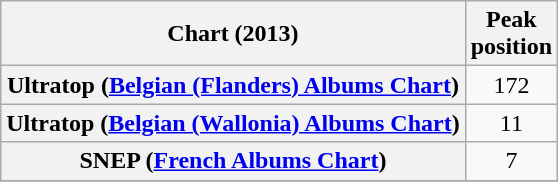<table class="wikitable sortable plainrowheaders" style="text-align:center;">
<tr>
<th scope="col">Chart (2013)</th>
<th scope="col">Peak<br>position</th>
</tr>
<tr>
<th scope="row">Ultratop (<a href='#'>Belgian (Flanders) Albums Chart</a>)</th>
<td>172</td>
</tr>
<tr>
<th scope="row">Ultratop (<a href='#'>Belgian (Wallonia) Albums Chart</a>)</th>
<td>11</td>
</tr>
<tr>
<th scope="row">SNEP (<a href='#'>French Albums Chart</a>)</th>
<td>7</td>
</tr>
<tr>
</tr>
</table>
